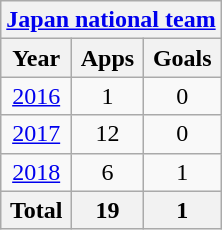<table class="wikitable" style="text-align:center">
<tr>
<th colspan=3><a href='#'>Japan national team</a></th>
</tr>
<tr>
<th>Year</th>
<th>Apps</th>
<th>Goals</th>
</tr>
<tr>
<td><a href='#'>2016</a></td>
<td>1</td>
<td>0</td>
</tr>
<tr>
<td><a href='#'>2017</a></td>
<td>12</td>
<td>0</td>
</tr>
<tr>
<td><a href='#'>2018</a></td>
<td>6</td>
<td>1</td>
</tr>
<tr>
<th>Total</th>
<th>19</th>
<th>1</th>
</tr>
</table>
